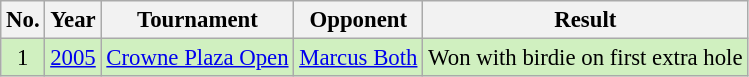<table class="wikitable" style="font-size:95%;">
<tr>
<th>No.</th>
<th>Year</th>
<th>Tournament</th>
<th>Opponent</th>
<th>Result</th>
</tr>
<tr style="background:#D0F0C0;">
<td align=center>1</td>
<td><a href='#'>2005</a></td>
<td><a href='#'>Crowne Plaza Open</a></td>
<td> <a href='#'>Marcus Both</a></td>
<td>Won with birdie on first extra hole</td>
</tr>
</table>
